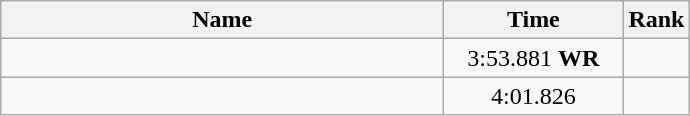<table class="wikitable" style="text-align:center;">
<tr>
<th style="width:18em">Name</th>
<th style="width:7em">Time</th>
<th>Rank</th>
</tr>
<tr>
<td align="left"></td>
<td>3:53.881 <strong>WR </strong></td>
<td></td>
</tr>
<tr>
<td align="left"></td>
<td>4:01.826</td>
<td></td>
</tr>
</table>
